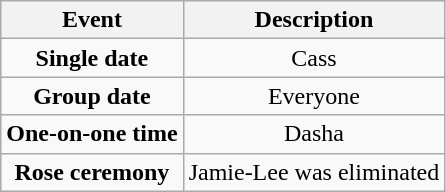<table class="wikitable sortable" style="text-align:center;">
<tr>
<th>Event</th>
<th>Description</th>
</tr>
<tr>
<td><strong>Single date</strong></td>
<td>Cass</td>
</tr>
<tr>
<td><strong>Group date</strong></td>
<td>Everyone</td>
</tr>
<tr>
<td><strong>One-on-one time</strong></td>
<td>Dasha</td>
</tr>
<tr>
<td><strong>Rose ceremony</strong></td>
<td>Jamie-Lee was eliminated</td>
</tr>
</table>
